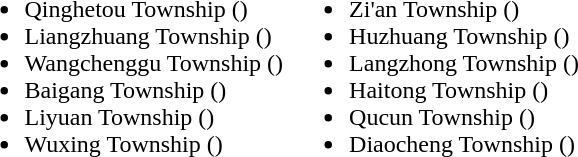<table>
<tr>
<td valign="top"><br><ul><li>Qinghetou Township ()</li><li>Liangzhuang Township ()</li><li>Wangchenggu Township ()</li><li>Baigang Township ()</li><li>Liyuan Township ()</li><li>Wuxing Township ()</li></ul></td>
<td valign="top"><br><ul><li>Zi'an Township ()</li><li>Huzhuang Township ()</li><li>Langzhong Township ()</li><li>Haitong Township ()</li><li>Qucun Township ()</li><li>Diaocheng Township ()</li></ul></td>
</tr>
</table>
